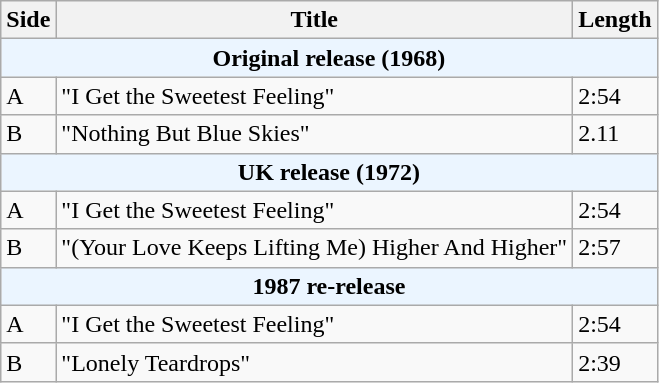<table class="wikitable">
<tr>
<th bgcolor="#dbe5ff">Side</th>
<th bgcolor="#dbe5ff">Title</th>
<th bgcolor="#dbe5ff">Length</th>
</tr>
<tr>
<td align="center" bgcolor="#ebf5ff" colspan="3"><strong>Original release</strong> <strong>(1968)</strong></td>
</tr>
<tr>
<td>A</td>
<td>"I Get the Sweetest Feeling"</td>
<td>2:54</td>
</tr>
<tr>
<td>B</td>
<td>"Nothing But Blue Skies"</td>
<td>2.11</td>
</tr>
<tr>
<td align="center" bgcolor="#ebf5ff" colspan="3"><strong>UK release</strong> <strong>(1972)</strong></td>
</tr>
<tr>
<td>A</td>
<td>"I Get the Sweetest Feeling"</td>
<td>2:54</td>
</tr>
<tr>
<td>B</td>
<td>"(Your Love Keeps Lifting Me) Higher And Higher"</td>
<td>2:57</td>
</tr>
<tr>
<td align="center" bgcolor="#ebf5ff" colspan="3"><strong>1987 re-release</strong></td>
</tr>
<tr>
<td>A</td>
<td>"I Get the Sweetest Feeling"</td>
<td>2:54</td>
</tr>
<tr>
<td>B</td>
<td>"Lonely Teardrops"</td>
<td>2:39</td>
</tr>
</table>
